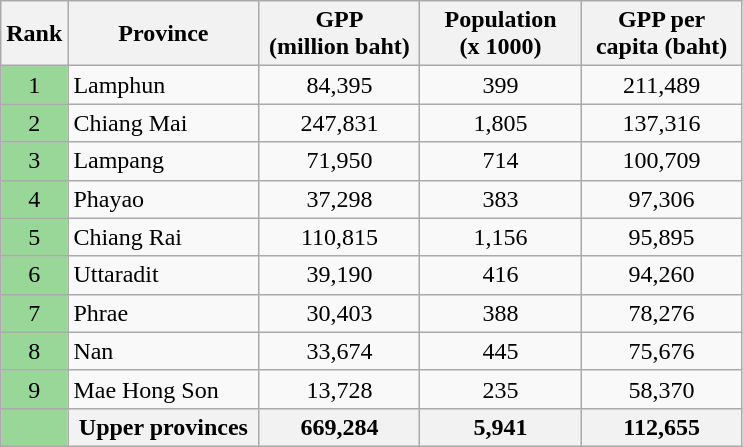<table class="wikitable sortable">
<tr>
<th style="width:10px;" class=unsortable>Rank</th>
<th style="width:120px;">Province</th>
<th style="width:100px;">GPP<br>(million baht)</th>
<th style="width:100px;">Population<br>(x 1000)</th>
<th style="width:100px;">GPP per capita (baht)</th>
</tr>
<tr>
<td style="background:#98d798;text-align:center;">1</td>
<td>Lamphun</td>
<td style="text-align:center;">84,395</td>
<td style="text-align:center;">399</td>
<td style="text-align:center;">211,489</td>
</tr>
<tr>
<td style="background:#98d798;text-align:center;">2</td>
<td>Chiang Mai</td>
<td style="text-align:center;">247,831</td>
<td style="text-align:center;">1,805</td>
<td style="text-align:center;">137,316</td>
</tr>
<tr>
<td style="background:#98d798;text-align:center;">3</td>
<td>Lampang</td>
<td style="text-align:center;">71,950</td>
<td style="text-align:center;">714</td>
<td style="text-align:center;">100,709</td>
</tr>
<tr>
<td style="background:#98d798;text-align:center;">4</td>
<td>Phayao</td>
<td style="text-align:center;">37,298</td>
<td style="text-align:center;">383</td>
<td style="text-align:center;">97,306</td>
</tr>
<tr>
<td style="background:#98d798;text-align:center;">5</td>
<td>Chiang Rai</td>
<td style="text-align:center;">110,815</td>
<td style="text-align:center;">1,156</td>
<td style="text-align:center;">95,895</td>
</tr>
<tr>
<td style="background:#98d798;text-align:center;">6</td>
<td>Uttaradit</td>
<td style="text-align:center;">39,190</td>
<td style="text-align:center;">416</td>
<td style="text-align:center;">94,260</td>
</tr>
<tr>
<td style="background:#98d798;text-align:center;">7</td>
<td>Phrae</td>
<td style="text-align:center;">30,403</td>
<td style="text-align:center;">388</td>
<td style="text-align:center;">78,276</td>
</tr>
<tr>
<td style="background:#98d798;text-align:center;">8</td>
<td>Nan</td>
<td style="text-align:center;">33,674</td>
<td style="text-align:center;">445</td>
<td style="text-align:center;">75,676</td>
</tr>
<tr>
<td style="background:#98d798;text-align:center;">9</td>
<td>Mae Hong Son</td>
<td style="text-align:center;">13,728</td>
<td style="text-align:center;">235</td>
<td style="text-align:center;">58,370</td>
</tr>
<tr>
<th style="background:#98d798;"> </th>
<th>Upper provinces</th>
<th>669,284</th>
<th>5,941</th>
<th>112,655</th>
</tr>
</table>
